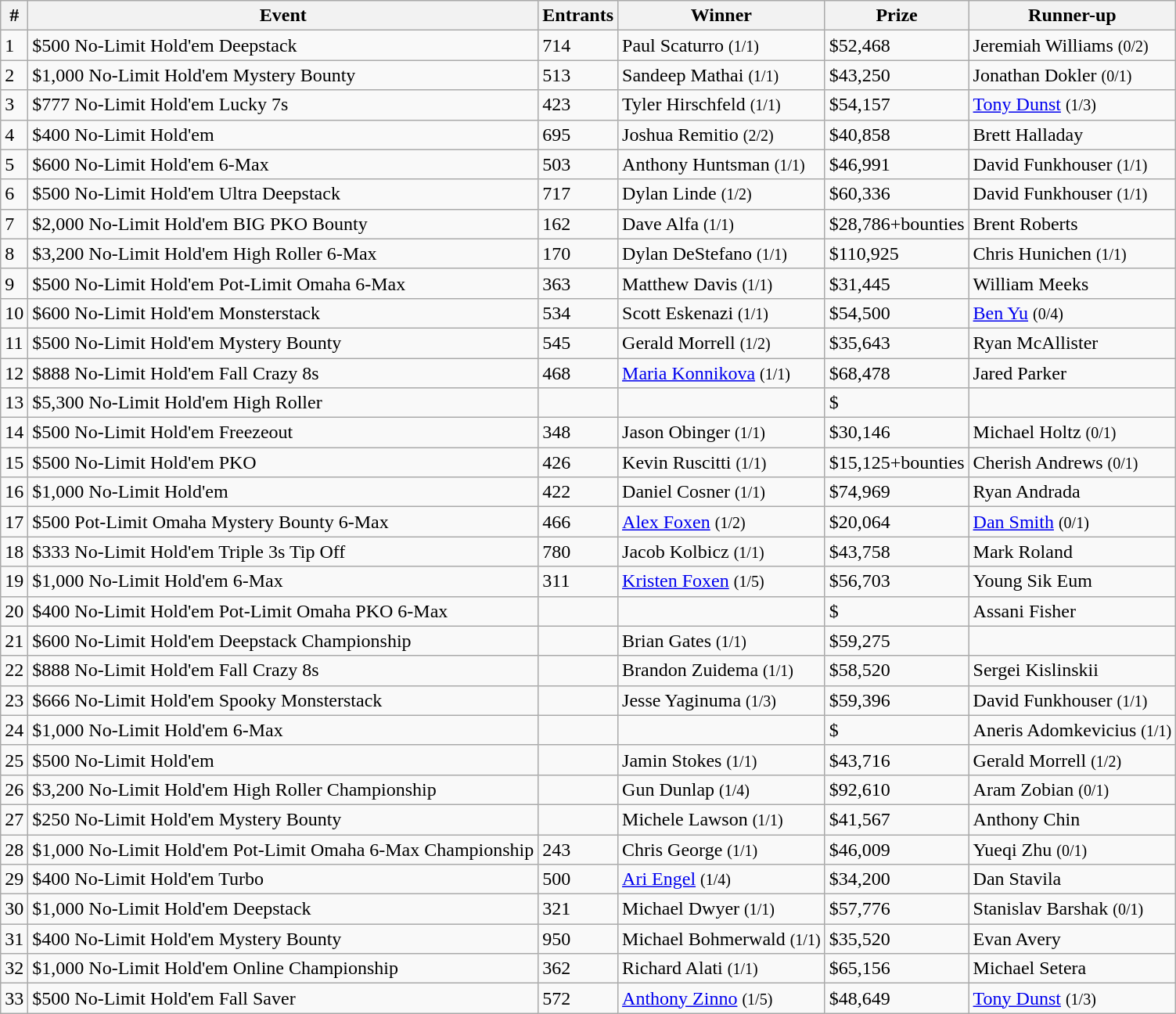<table class="wikitable sortable">
<tr>
<th bgcolor="#FFEBAD">#</th>
<th bgcolor="#FFEBAD">Event</th>
<th bgcolor="#FFEBAD">Entrants</th>
<th bgcolor="#FFEBAD">Winner</th>
<th bgcolor="#FFEBAD">Prize</th>
<th bgcolor="#FFEBAD">Runner-up</th>
</tr>
<tr>
<td>1</td>
<td>$500 No-Limit Hold'em Deepstack</td>
<td>714</td>
<td> Paul Scaturro <small>(1/1)</small></td>
<td>$52,468</td>
<td> Jeremiah Williams <small>(0/2)</small></td>
</tr>
<tr>
<td>2</td>
<td>$1,000 No-Limit Hold'em Mystery Bounty</td>
<td>513</td>
<td> Sandeep Mathai <small>(1/1)</small></td>
<td>$43,250</td>
<td> Jonathan Dokler <small>(0/1)</small></td>
</tr>
<tr>
<td>3</td>
<td>$777 No-Limit Hold'em Lucky 7s</td>
<td>423</td>
<td> Tyler Hirschfeld <small>(1/1)</small></td>
<td>$54,157</td>
<td> <a href='#'>Tony Dunst</a> <small>(1/3)</small></td>
</tr>
<tr>
<td>4</td>
<td>$400 No-Limit Hold'em</td>
<td>695</td>
<td> Joshua Remitio <small>(2/2)</small></td>
<td>$40,858</td>
<td> Brett Halladay</td>
</tr>
<tr>
<td>5</td>
<td>$600 No-Limit Hold'em 6-Max</td>
<td>503</td>
<td> Anthony Huntsman <small>(1/1)</small></td>
<td>$46,991</td>
<td> David Funkhouser <small>(1/1)</small></td>
</tr>
<tr>
<td>6</td>
<td>$500 No-Limit Hold'em Ultra Deepstack</td>
<td>717</td>
<td> Dylan Linde <small>(1/2)</small></td>
<td>$60,336</td>
<td> David Funkhouser <small>(1/1)</small></td>
</tr>
<tr>
<td>7</td>
<td>$2,000 No-Limit Hold'em BIG PKO Bounty</td>
<td>162</td>
<td> Dave Alfa <small>(1/1)</small></td>
<td>$28,786+bounties</td>
<td> Brent Roberts</td>
</tr>
<tr>
<td>8</td>
<td>$3,200 No-Limit Hold'em High Roller 6-Max</td>
<td>170</td>
<td> Dylan DeStefano <small>(1/1)</small></td>
<td>$110,925</td>
<td> Chris Hunichen <small>(1/1)</small></td>
</tr>
<tr>
<td>9</td>
<td>$500 No-Limit Hold'em Pot-Limit Omaha 6-Max</td>
<td>363</td>
<td> Matthew Davis <small>(1/1)</small></td>
<td>$31,445</td>
<td> William Meeks</td>
</tr>
<tr>
<td>10</td>
<td>$600 No-Limit Hold'em Monsterstack</td>
<td>534</td>
<td> Scott Eskenazi <small>(1/1)</small></td>
<td>$54,500</td>
<td> <a href='#'>Ben Yu</a> <small>(0/4)</small></td>
</tr>
<tr>
<td>11</td>
<td>$500 No-Limit Hold'em Mystery Bounty</td>
<td>545</td>
<td> Gerald Morrell <small>(1/2)</small></td>
<td>$35,643</td>
<td> Ryan McAllister</td>
</tr>
<tr>
<td>12</td>
<td>$888 No-Limit Hold'em Fall Crazy 8s</td>
<td>468</td>
<td> <a href='#'>Maria Konnikova</a> <small>(1/1)</small></td>
<td>$68,478</td>
<td> Jared Parker</td>
</tr>
<tr>
<td>13</td>
<td>$5,300 No-Limit Hold'em High Roller</td>
<td></td>
<td></td>
<td>$</td>
<td></td>
</tr>
<tr>
<td>14</td>
<td>$500 No-Limit Hold'em Freezeout</td>
<td>348</td>
<td> Jason Obinger <small>(1/1)</small></td>
<td>$30,146</td>
<td> Michael Holtz <small>(0/1)</small></td>
</tr>
<tr>
<td>15</td>
<td>$500 No-Limit Hold'em PKO</td>
<td>426</td>
<td> Kevin Ruscitti <small>(1/1)</small></td>
<td>$15,125+bounties</td>
<td> Cherish Andrews <small>(0/1)</small></td>
</tr>
<tr>
<td>16</td>
<td>$1,000 No-Limit Hold'em</td>
<td>422</td>
<td> Daniel Cosner <small>(1/1)</small></td>
<td>$74,969</td>
<td> Ryan Andrada</td>
</tr>
<tr>
<td>17</td>
<td>$500 Pot-Limit Omaha Mystery Bounty 6-Max</td>
<td>466</td>
<td> <a href='#'>Alex Foxen</a> <small>(1/2)</small></td>
<td>$20,064</td>
<td> <a href='#'>Dan Smith</a> <small>(0/1)</small></td>
</tr>
<tr>
<td>18</td>
<td>$333 No-Limit Hold'em Triple 3s Tip Off</td>
<td>780</td>
<td> Jacob Kolbicz <small>(1/1)</small></td>
<td>$43,758</td>
<td> Mark Roland</td>
</tr>
<tr>
<td>19</td>
<td>$1,000 No-Limit Hold'em 6-Max</td>
<td>311</td>
<td> <a href='#'>Kristen Foxen</a> <small>(1/5)</small></td>
<td>$56,703</td>
<td> Young Sik Eum</td>
</tr>
<tr>
<td>20</td>
<td>$400 No-Limit Hold'em Pot-Limit Omaha PKO 6-Max</td>
<td></td>
<td></td>
<td>$</td>
<td> Assani Fisher</td>
</tr>
<tr>
<td>21</td>
<td>$600 No-Limit Hold'em Deepstack Championship</td>
<td></td>
<td> Brian Gates <small>(1/1)</small></td>
<td>$59,275</td>
<td></td>
</tr>
<tr>
<td>22</td>
<td>$888 No-Limit Hold'em Fall Crazy 8s</td>
<td></td>
<td> Brandon Zuidema <small>(1/1)</small></td>
<td>$58,520</td>
<td> Sergei Kislinskii</td>
</tr>
<tr>
<td>23</td>
<td>$666 No-Limit Hold'em Spooky Monsterstack</td>
<td></td>
<td> Jesse Yaginuma <small>(1/3)</small></td>
<td>$59,396</td>
<td> David Funkhouser <small>(1/1)</small></td>
</tr>
<tr>
<td>24</td>
<td>$1,000 No-Limit Hold'em 6-Max</td>
<td></td>
<td></td>
<td>$</td>
<td> Aneris Adomkevicius <small>(1/1)</small></td>
</tr>
<tr>
<td>25</td>
<td>$500 No-Limit Hold'em</td>
<td></td>
<td> Jamin Stokes <small>(1/1)</small></td>
<td>$43,716</td>
<td> Gerald Morrell <small>(1/2)</small></td>
</tr>
<tr>
<td>26</td>
<td>$3,200 No-Limit Hold'em High Roller Championship</td>
<td></td>
<td> Gun Dunlap <small>(1/4)</small></td>
<td>$92,610</td>
<td> Aram Zobian <small>(0/1)</small></td>
</tr>
<tr>
<td>27</td>
<td>$250 No-Limit Hold'em Mystery Bounty</td>
<td></td>
<td> Michele Lawson <small>(1/1)</small></td>
<td>$41,567</td>
<td> Anthony Chin</td>
</tr>
<tr>
<td>28</td>
<td>$1,000 No-Limit Hold'em Pot-Limit Omaha 6-Max Championship</td>
<td>243</td>
<td> Chris George <small>(1/1)</small></td>
<td>$46,009</td>
<td> Yueqi Zhu <small>(0/1)</small></td>
</tr>
<tr>
<td>29</td>
<td>$400 No-Limit Hold'em Turbo</td>
<td>500</td>
<td> <a href='#'>Ari Engel</a> <small>(1/4)</small></td>
<td>$34,200</td>
<td> Dan Stavila</td>
</tr>
<tr>
<td>30</td>
<td>$1,000 No-Limit Hold'em Deepstack</td>
<td>321</td>
<td> Michael Dwyer <small>(1/1)</small></td>
<td>$57,776</td>
<td> Stanislav Barshak <small>(0/1)</small></td>
</tr>
<tr>
<td>31</td>
<td>$400 No-Limit Hold'em Mystery Bounty</td>
<td>950</td>
<td> Michael Bohmerwald <small>(1/1)</small></td>
<td>$35,520</td>
<td> Evan Avery</td>
</tr>
<tr>
<td>32</td>
<td>$1,000 No-Limit Hold'em Online Championship</td>
<td>362</td>
<td> Richard Alati <small>(1/1)</small></td>
<td>$65,156</td>
<td> Michael Setera</td>
</tr>
<tr>
<td>33</td>
<td>$500 No-Limit Hold'em Fall Saver</td>
<td>572</td>
<td> <a href='#'>Anthony Zinno</a> <small>(1/5)</small></td>
<td>$48,649</td>
<td> <a href='#'>Tony Dunst</a> <small>(1/3)</small></td>
</tr>
</table>
